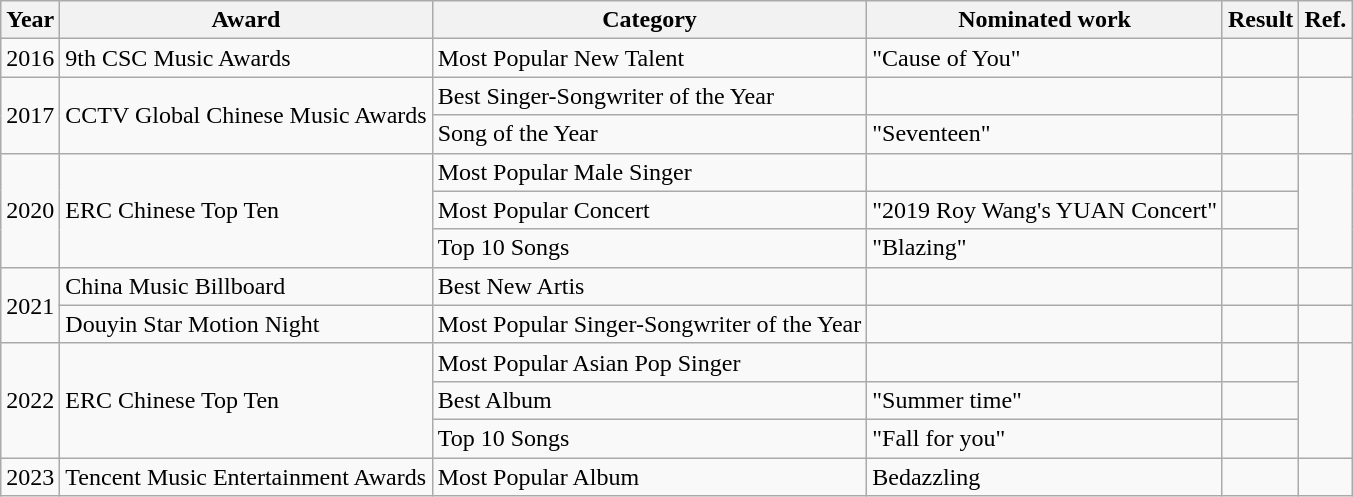<table class="wikitable">
<tr>
<th>Year</th>
<th>Award</th>
<th>Category</th>
<th>Nominated work</th>
<th>Result</th>
<th>Ref.</th>
</tr>
<tr>
<td>2016</td>
<td>9th CSC Music Awards</td>
<td>Most Popular New Talent</td>
<td>"Cause of You"</td>
<td></td>
<td></td>
</tr>
<tr>
<td rowspan=2>2017</td>
<td rowspan=2>CCTV Global Chinese Music Awards</td>
<td>Best Singer-Songwriter of the Year</td>
<td></td>
<td></td>
<td rowspan=2></td>
</tr>
<tr>
<td>Song of the Year</td>
<td>"Seventeen"</td>
<td></td>
</tr>
<tr>
<td rowspan=3>2020</td>
<td rowspan=3>ERC Chinese Top Ten</td>
<td>Most Popular Male Singer</td>
<td></td>
<td></td>
<td rowspan=3></td>
</tr>
<tr>
<td>Most Popular Concert</td>
<td>"2019 Roy Wang's YUAN Concert"</td>
<td></td>
</tr>
<tr>
<td>Top 10 Songs</td>
<td>"Blazing"</td>
<td></td>
</tr>
<tr>
<td rowspan=2>2021</td>
<td>China Music Billboard</td>
<td>Best New Artis</td>
<td></td>
<td></td>
<td></td>
</tr>
<tr>
<td>Douyin Star Motion Night</td>
<td>Most Popular Singer-Songwriter of the Year</td>
<td></td>
<td></td>
<td></td>
</tr>
<tr>
<td rowspan=3>2022</td>
<td rowspan=3>ERC Chinese Top Ten</td>
<td>Most Popular Asian Pop Singer</td>
<td></td>
<td></td>
<td rowspan=3></td>
</tr>
<tr>
<td>Best Album</td>
<td>"Summer time"</td>
<td></td>
</tr>
<tr>
<td>Top 10 Songs</td>
<td>"Fall for you"</td>
<td></td>
</tr>
<tr>
<td>2023</td>
<td>Tencent Music Entertainment Awards</td>
<td>Most Popular Album</td>
<td>Bedazzling</td>
<td></td>
</tr>
</table>
